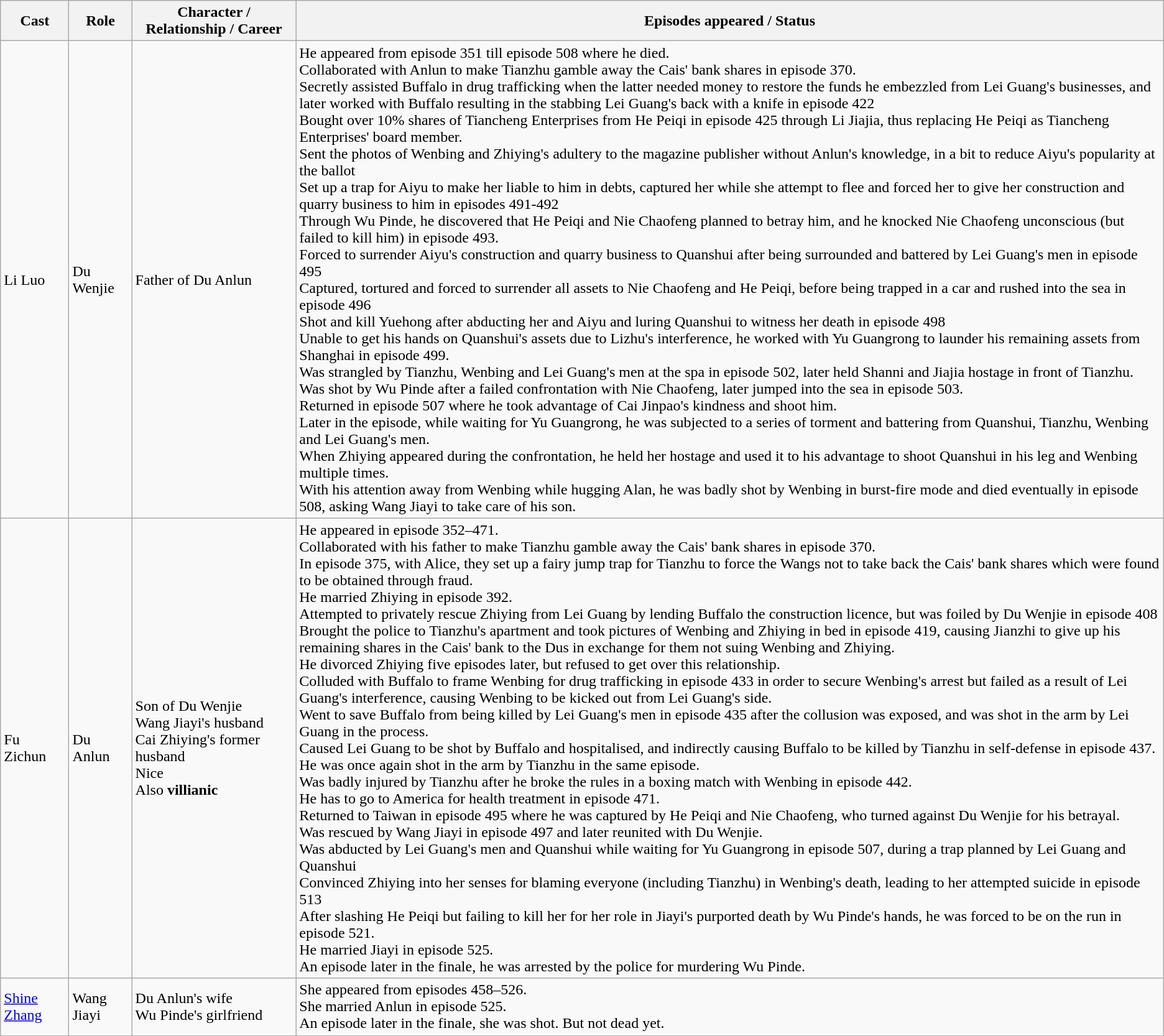<table class="wikitable">
<tr>
<th>Cast</th>
<th>Role</th>
<th>Character / Relationship / Career</th>
<th>Episodes appeared / Status</th>
</tr>
<tr>
<td>Li Luo</td>
<td>Du Wenjie</td>
<td>Father of Du Anlun</td>
<td>He appeared from episode 351 till episode 508 where he died.<br>Collaborated with Anlun to make Tianzhu gamble away the Cais' bank shares in episode 370. <br> Secretly assisted Buffalo in drug trafficking when the latter needed money to restore the funds he embezzled from Lei Guang's businesses, and later worked with Buffalo resulting in the stabbing Lei Guang's back with a knife in episode 422<br> Bought over 10% shares of Tiancheng Enterprises from He Peiqi in episode 425 through Li Jiajia, thus replacing He Peiqi as Tiancheng Enterprises' board member.<br> Sent the photos of Wenbing and Zhiying's adultery to the magazine publisher without Anlun's knowledge, in a bit to reduce Aiyu's popularity at the ballot <br> Set up a trap for Aiyu to make her liable to him in debts, captured her while she attempt to flee and forced her to give her construction and quarry business to him in episodes 491-492<br>Through Wu Pinde, he discovered that He Peiqi and Nie Chaofeng planned to betray him, and he knocked Nie Chaofeng unconscious (but failed to kill him) in episode 493. <br> Forced to surrender Aiyu's construction and quarry business to Quanshui after being surrounded and battered by Lei Guang's men in episode 495<br>Captured, tortured and forced to surrender all assets to Nie Chaofeng and He Peiqi, before being trapped in a car and rushed into the sea in episode 496<br>Shot and kill Yuehong after abducting her and Aiyu and luring Quanshui to witness her death in episode 498<br>Unable to get his hands on Quanshui's assets due to Lizhu's interference, he worked with Yu Guangrong to launder his remaining assets from Shanghai in episode 499.<br>Was strangled by Tianzhu, Wenbing and Lei Guang's men at the spa in episode 502, later held Shanni and Jiajia hostage in front of Tianzhu. <br> Was shot by Wu Pinde after a failed confrontation with Nie Chaofeng, later jumped into the sea in episode 503. <br> Returned in episode 507 where he took advantage of Cai Jinpao's kindness and shoot him. <br> Later in the episode, while waiting for Yu Guangrong, he was subjected to a series of torment and battering from Quanshui, Tianzhu, Wenbing and Lei Guang's men. <br> When Zhiying appeared during the confrontation, he held her hostage and used it to his advantage to shoot Quanshui in his leg and Wenbing multiple times. <br> With his attention away from Wenbing while hugging Alan, he was badly shot by Wenbing in burst-fire mode and died eventually in episode 508, asking Wang Jiayi to take care of his son.</td>
</tr>
<tr>
<td>Fu Zichun</td>
<td>Du Anlun</td>
<td>Son of Du Wenjie <br> Wang Jiayi's husband <br> Cai Zhiying's former husband <br> Nice <br> Also <strong>villianic</strong></td>
<td>He appeared in episode 352–471. <br> Collaborated with his father to make Tianzhu gamble away the Cais' bank shares in episode 370.<br>In episode 375, with Alice, they set up a fairy jump trap for Tianzhu to force the Wangs not to take back the Cais' bank shares which were found to be obtained through fraud. <br> He married Zhiying in episode 392. <br> Attempted to privately rescue Zhiying from Lei Guang by lending Buffalo the construction licence, but was foiled by Du Wenjie in episode 408 <br> Brought the police to Tianzhu's apartment and took pictures of Wenbing and Zhiying in bed in episode 419, causing Jianzhi to give up his remaining shares in the Cais' bank to the Dus in exchange for them not suing Wenbing and Zhiying.<br> He divorced Zhiying five episodes later, but refused to get over this relationship. <br> Colluded with Buffalo to frame Wenbing for drug trafficking in episode 433 in order to secure Wenbing's arrest but failed as a result of Lei Guang's interference, causing Wenbing to be kicked out from Lei Guang's side. <br>Went to save Buffalo from being killed by Lei Guang's men in episode 435 after the collusion was exposed, and was shot in the arm by Lei Guang in the process. <br>Caused Lei Guang to be shot by Buffalo and hospitalised, and indirectly causing Buffalo to be killed by Tianzhu in self-defense in episode 437. He was once again shot in the arm by Tianzhu in the same episode.<br>Was badly injured by Tianzhu after he broke the rules in a boxing match with Wenbing in episode 442.<br>He has to go to America for health treatment in episode 471. <br> Returned to Taiwan in episode 495 where he was captured by He Peiqi and Nie Chaofeng, who turned against Du Wenjie for his betrayal. <br> Was rescued by Wang Jiayi in episode 497 and later reunited with Du Wenjie. <br> Was abducted by Lei Guang's men and Quanshui while waiting for Yu Guangrong in episode 507, during a trap planned by Lei Guang and Quanshui <br> Convinced Zhiying into her senses for blaming everyone (including Tianzhu) in Wenbing's death, leading to her attempted suicide in episode 513 <br> After slashing He Peiqi but failing to kill her for her role in Jiayi's purported death by Wu Pinde's hands, he was forced to be on the run in episode 521. <br> He married Jiayi in episode 525. <br> An episode later in the finale, he was arrested by the police for murdering Wu Pinde.</td>
</tr>
<tr>
<td><a href='#'>Shine Zhang</a></td>
<td>Wang Jiayi</td>
<td>Du Anlun's wife <br> Wu Pinde's girlfriend</td>
<td>She appeared from episodes 458–526. <br> She married Anlun in episode 525. <br> An episode later in the finale, she was shot. But not dead yet.</td>
</tr>
</table>
